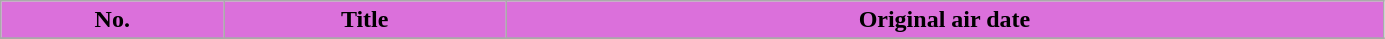<table class="wikitable plainrowheaders" style="width:73%;">
<tr>
<th style="background-color: #DB70DB; color: #000000;">No.</th>
<th style="background-color: #DB70DB; color: #000000;">Title</th>
<th style="background-color: #DB70DB; color: #000000;">Original air date</th>
</tr>
<tr>
</tr>
</table>
